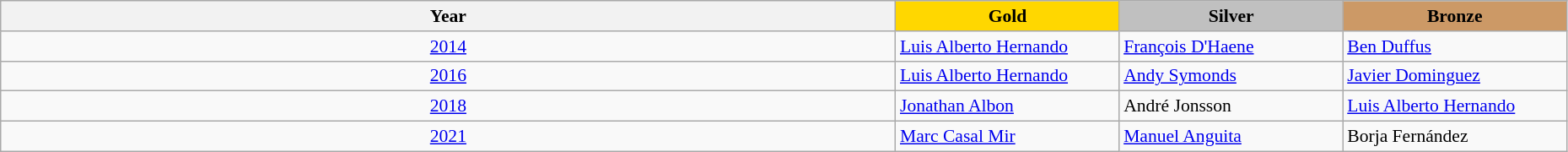<table class="wikitable" style="width:98%; font-size:90%">
<tr>
<th>Year</th>
<th style="width:170px; background:gold">Gold</th>
<th style="width:170px; background:silver">Silver</th>
<th style="width:170px; background:#cc9966">Bronze</th>
</tr>
<tr>
<td align=center><a href='#'>2014</a></td>
<td> <a href='#'>Luis Alberto Hernando</a></td>
<td> <a href='#'>François D'Haene</a></td>
<td> <a href='#'>Ben Duffus</a></td>
</tr>
<tr>
<td align=center><a href='#'>2016</a></td>
<td> <a href='#'>Luis Alberto Hernando</a></td>
<td> <a href='#'>Andy Symonds</a></td>
<td> <a href='#'>Javier Dominguez</a></td>
</tr>
<tr>
<td align=center><a href='#'>2018</a></td>
<td> <a href='#'>Jonathan Albon</a></td>
<td> André Jonsson</td>
<td> <a href='#'>Luis Alberto Hernando</a></td>
</tr>
<tr>
<td align=center><a href='#'>2021</a></td>
<td> <a href='#'>Marc Casal Mir</a></td>
<td> <a href='#'>Manuel Anguita</a></td>
<td> Borja Fernández</td>
</tr>
</table>
